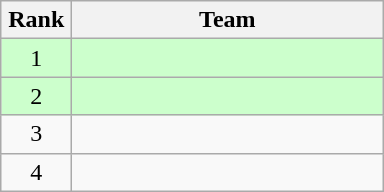<table class="wikitable" style="text-align: center;">
<tr>
<th width=40>Rank</th>
<th width=200>Team</th>
</tr>
<tr bgcolor=#ccffcc>
<td>1</td>
<td align=left></td>
</tr>
<tr bgcolor=#ccffcc>
<td>2</td>
<td align=left></td>
</tr>
<tr>
<td>3</td>
<td align=left></td>
</tr>
<tr>
<td>4</td>
<td align=left></td>
</tr>
</table>
